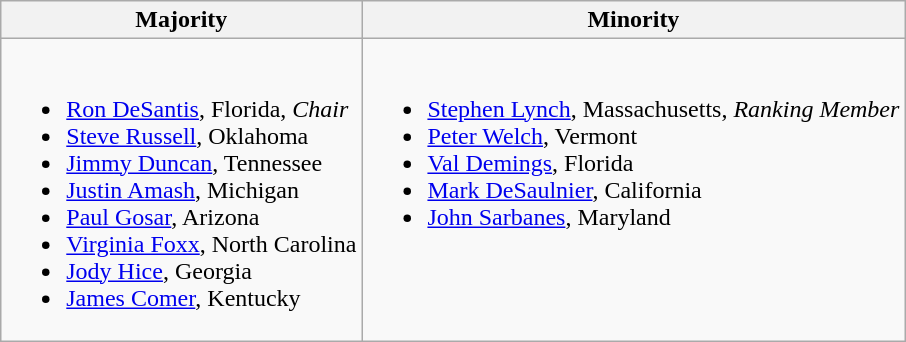<table class=wikitable>
<tr>
<th>Majority</th>
<th>Minority</th>
</tr>
<tr valign=top>
<td><br><ul><li><a href='#'>Ron DeSantis</a>, Florida, <em>Chair</em></li><li><a href='#'>Steve Russell</a>, Oklahoma</li><li><a href='#'>Jimmy Duncan</a>, Tennessee</li><li><a href='#'>Justin Amash</a>, Michigan</li><li><a href='#'>Paul Gosar</a>, Arizona</li><li><a href='#'>Virginia Foxx</a>, North Carolina</li><li><a href='#'>Jody Hice</a>, Georgia</li><li><a href='#'>James Comer</a>, Kentucky</li></ul></td>
<td><br><ul><li><a href='#'>Stephen Lynch</a>, Massachusetts, <em>Ranking Member</em></li><li><a href='#'>Peter Welch</a>, Vermont</li><li><a href='#'>Val Demings</a>, Florida</li><li><a href='#'>Mark DeSaulnier</a>, California</li><li><a href='#'>John Sarbanes</a>, Maryland</li></ul></td>
</tr>
</table>
